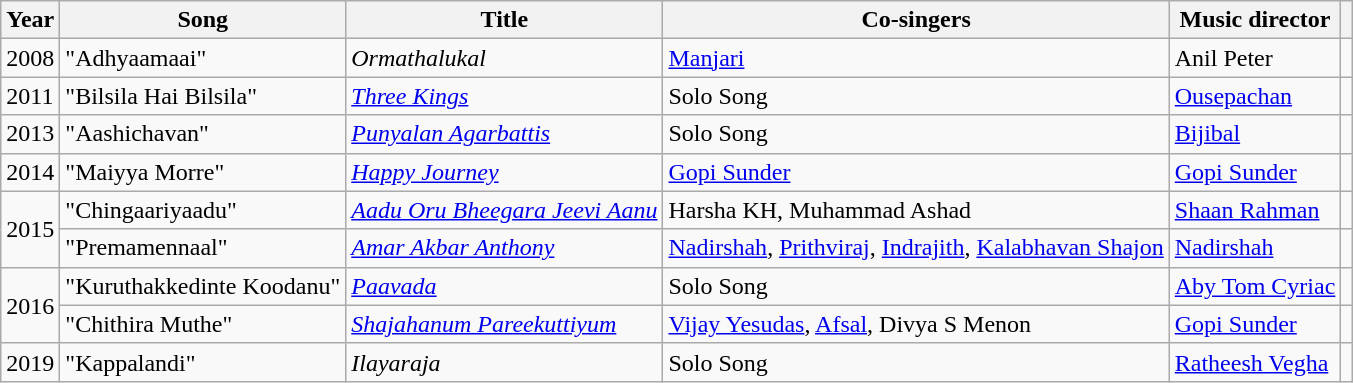<table class="wikitable sortable">
<tr>
<th scope="col">Year</th>
<th scope="col">Song</th>
<th scope="col">Title</th>
<th scope="col">Co-singers</th>
<th scope="col">Music director</th>
<th scope="col" class="unsortable"></th>
</tr>
<tr>
<td>2008</td>
<td>"Adhyaamaai"</td>
<td><em>Ormathalukal</em></td>
<td><a href='#'>Manjari</a></td>
<td>Anil Peter</td>
<td></td>
</tr>
<tr>
<td>2011</td>
<td>"Bilsila Hai Bilsila"</td>
<td><em><a href='#'>Three Kings</a></em></td>
<td>Solo Song</td>
<td><a href='#'>Ousepachan</a></td>
<td></td>
</tr>
<tr>
<td>2013</td>
<td>"Aashichavan"</td>
<td><em><a href='#'>Punyalan Agarbattis</a></em></td>
<td>Solo Song</td>
<td><a href='#'>Bijibal</a></td>
<td></td>
</tr>
<tr>
<td>2014</td>
<td>"Maiyya Morre"</td>
<td><em><a href='#'>Happy Journey</a></em></td>
<td><a href='#'>Gopi Sunder</a></td>
<td><a href='#'>Gopi Sunder</a></td>
<td></td>
</tr>
<tr>
<td rowspan="2">2015</td>
<td>"Chingaariyaadu"</td>
<td><em><a href='#'>Aadu Oru Bheegara Jeevi Aanu</a></em></td>
<td>Harsha KH, Muhammad Ashad</td>
<td><a href='#'>Shaan Rahman</a></td>
<td></td>
</tr>
<tr>
<td>"Premamennaal"</td>
<td><em><a href='#'>Amar Akbar Anthony</a></em></td>
<td><a href='#'>Nadirshah</a>, <a href='#'>Prithviraj</a>, <a href='#'>Indrajith</a>, <a href='#'>Kalabhavan Shajon</a></td>
<td><a href='#'>Nadirshah</a></td>
<td></td>
</tr>
<tr>
<td rowspan="2">2016</td>
<td>"Kuruthakkedinte Koodanu"</td>
<td><em><a href='#'>Paavada</a></em></td>
<td>Solo Song</td>
<td><a href='#'>Aby Tom Cyriac</a></td>
<td></td>
</tr>
<tr>
<td>"Chithira Muthe"</td>
<td><em><a href='#'>Shajahanum Pareekuttiyum</a></em></td>
<td><a href='#'>Vijay Yesudas</a>, <a href='#'>Afsal</a>, Divya S Menon</td>
<td><a href='#'>Gopi Sunder</a></td>
<td></td>
</tr>
<tr>
<td>2019</td>
<td>"Kappalandi"</td>
<td><em>Ilayaraja</em></td>
<td>Solo Song</td>
<td><a href='#'>Ratheesh Vegha</a></td>
<td></td>
</tr>
</table>
